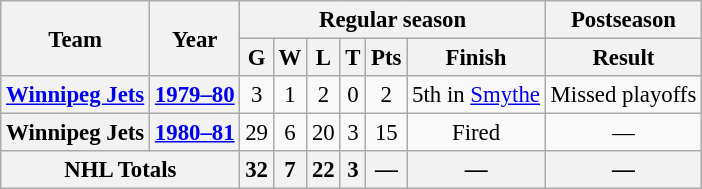<table class="wikitable" style="font-size:95%; text-align:center;">
<tr>
<th rowspan="2">Team</th>
<th rowspan="2">Year</th>
<th colspan="6">Regular season</th>
<th>Postseason</th>
</tr>
<tr>
<th>G</th>
<th>W</th>
<th>L</th>
<th>T</th>
<th>Pts</th>
<th>Finish</th>
<th>Result</th>
</tr>
<tr>
<th><a href='#'>Winnipeg Jets</a></th>
<th><a href='#'>1979–80</a></th>
<td>3</td>
<td>1</td>
<td>2</td>
<td>0</td>
<td>2</td>
<td>5th in <a href='#'>Smythe</a></td>
<td>Missed playoffs</td>
</tr>
<tr>
<th>Winnipeg Jets</th>
<th><a href='#'>1980–81</a></th>
<td>29</td>
<td>6</td>
<td>20</td>
<td>3</td>
<td>15</td>
<td>Fired</td>
<td>—</td>
</tr>
<tr>
<th colspan="2">NHL Totals</th>
<th>32</th>
<th>7</th>
<th>22</th>
<th>3</th>
<th>—</th>
<th>—</th>
<th>—</th>
</tr>
</table>
